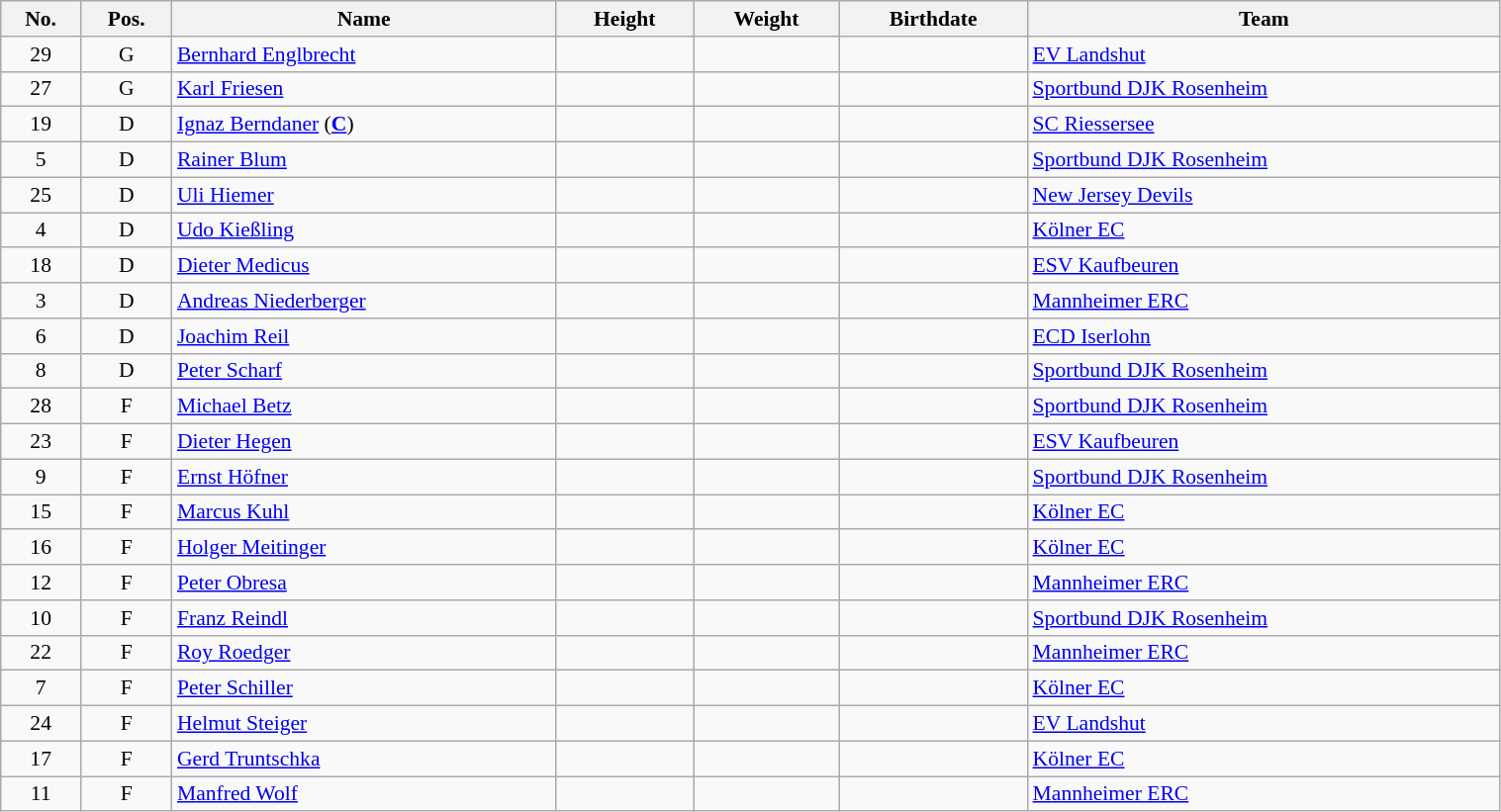<table class="wikitable sortable" width="80%" style="font-size: 90%; text-align: center;">
<tr>
<th>No.</th>
<th>Pos.</th>
<th>Name</th>
<th>Height</th>
<th>Weight</th>
<th>Birthdate</th>
<th>Team</th>
</tr>
<tr>
<td>29</td>
<td>G</td>
<td style="text-align:left;"><a href='#'>Bernhard Englbrecht</a></td>
<td></td>
<td></td>
<td style="text-align:right;"></td>
<td style="text-align:left;"> <a href='#'>EV Landshut</a></td>
</tr>
<tr>
<td>27</td>
<td>G</td>
<td style="text-align:left;"><a href='#'>Karl Friesen</a></td>
<td></td>
<td></td>
<td style="text-align:right;"></td>
<td style="text-align:left;"> <a href='#'>Sportbund DJK Rosenheim</a></td>
</tr>
<tr>
<td>19</td>
<td>D</td>
<td style="text-align:left;"><a href='#'>Ignaz Berndaner</a> (<strong><a href='#'>C</a></strong>)</td>
<td></td>
<td></td>
<td style="text-align:right;"></td>
<td style="text-align:left;"> <a href='#'>SC Riessersee</a></td>
</tr>
<tr>
<td>5</td>
<td>D</td>
<td style="text-align:left;"><a href='#'>Rainer Blum</a></td>
<td></td>
<td></td>
<td style="text-align:right;"></td>
<td style="text-align:left;"> <a href='#'>Sportbund DJK Rosenheim</a></td>
</tr>
<tr>
<td>25</td>
<td>D</td>
<td style="text-align:left;"><a href='#'>Uli Hiemer</a></td>
<td></td>
<td></td>
<td style="text-align:right;"></td>
<td style="text-align:left;"> <a href='#'>New Jersey Devils</a></td>
</tr>
<tr>
<td>4</td>
<td>D</td>
<td style="text-align:left;"><a href='#'>Udo Kießling</a></td>
<td></td>
<td></td>
<td style="text-align:right;"></td>
<td style="text-align:left;"> <a href='#'>Kölner EC</a></td>
</tr>
<tr>
<td>18</td>
<td>D</td>
<td style="text-align:left;"><a href='#'>Dieter Medicus</a></td>
<td></td>
<td></td>
<td style="text-align:right;"></td>
<td style="text-align:left;"> <a href='#'>ESV Kaufbeuren</a></td>
</tr>
<tr>
<td>3</td>
<td>D</td>
<td style="text-align:left;"><a href='#'>Andreas Niederberger</a></td>
<td></td>
<td></td>
<td style="text-align:right;"></td>
<td style="text-align:left;"> <a href='#'>Mannheimer ERC</a></td>
</tr>
<tr>
<td>6</td>
<td>D</td>
<td style="text-align:left;"><a href='#'>Joachim Reil</a></td>
<td></td>
<td></td>
<td style="text-align:right;"></td>
<td style="text-align:left;"> <a href='#'>ECD Iserlohn</a></td>
</tr>
<tr>
<td>8</td>
<td>D</td>
<td style="text-align:left;"><a href='#'>Peter Scharf</a></td>
<td></td>
<td></td>
<td style="text-align:right;"></td>
<td style="text-align:left;"> <a href='#'>Sportbund DJK Rosenheim</a></td>
</tr>
<tr>
<td>28</td>
<td>F</td>
<td style="text-align:left;"><a href='#'>Michael Betz</a></td>
<td></td>
<td></td>
<td style="text-align:right;"></td>
<td style="text-align:left;"> <a href='#'>Sportbund DJK Rosenheim</a></td>
</tr>
<tr>
<td>23</td>
<td>F</td>
<td style="text-align:left;"><a href='#'>Dieter Hegen</a></td>
<td></td>
<td></td>
<td style="text-align:right;"></td>
<td style="text-align:left;"> <a href='#'>ESV Kaufbeuren</a></td>
</tr>
<tr>
<td>9</td>
<td>F</td>
<td style="text-align:left;"><a href='#'>Ernst Höfner</a></td>
<td></td>
<td></td>
<td style="text-align:right;"></td>
<td style="text-align:left;"> <a href='#'>Sportbund DJK Rosenheim</a></td>
</tr>
<tr>
<td>15</td>
<td>F</td>
<td style="text-align:left;"><a href='#'>Marcus Kuhl</a></td>
<td></td>
<td></td>
<td style="text-align:right;"></td>
<td style="text-align:left;"> <a href='#'>Kölner EC</a></td>
</tr>
<tr>
<td>16</td>
<td>F</td>
<td style="text-align:left;"><a href='#'>Holger Meitinger</a></td>
<td></td>
<td></td>
<td style="text-align:right;"></td>
<td style="text-align:left;"> <a href='#'>Kölner EC</a></td>
</tr>
<tr>
<td>12</td>
<td>F</td>
<td style="text-align:left;"><a href='#'>Peter Obresa</a></td>
<td></td>
<td></td>
<td style="text-align:right;"></td>
<td style="text-align:left;"> <a href='#'>Mannheimer ERC</a></td>
</tr>
<tr>
<td>10</td>
<td>F</td>
<td style="text-align:left;"><a href='#'>Franz Reindl</a></td>
<td></td>
<td></td>
<td style="text-align:right;"></td>
<td style="text-align:left;"> <a href='#'>Sportbund DJK Rosenheim</a></td>
</tr>
<tr>
<td>22</td>
<td>F</td>
<td style="text-align:left;"><a href='#'>Roy Roedger</a></td>
<td></td>
<td></td>
<td style="text-align:right;"></td>
<td style="text-align:left;"> <a href='#'>Mannheimer ERC</a></td>
</tr>
<tr>
<td>7</td>
<td>F</td>
<td style="text-align:left;"><a href='#'>Peter Schiller</a></td>
<td></td>
<td></td>
<td style="text-align:right;"></td>
<td style="text-align:left;"> <a href='#'>Kölner EC</a></td>
</tr>
<tr>
<td>24</td>
<td>F</td>
<td style="text-align:left;"><a href='#'>Helmut Steiger</a></td>
<td></td>
<td></td>
<td style="text-align:right;"></td>
<td style="text-align:left;"> <a href='#'>EV Landshut</a></td>
</tr>
<tr>
<td>17</td>
<td>F</td>
<td style="text-align:left;"><a href='#'>Gerd Truntschka</a></td>
<td></td>
<td></td>
<td style="text-align:right;"></td>
<td style="text-align:left;"> <a href='#'>Kölner EC</a></td>
</tr>
<tr>
<td>11</td>
<td>F</td>
<td style="text-align:left;"><a href='#'>Manfred Wolf</a></td>
<td></td>
<td></td>
<td style="text-align:right;"></td>
<td style="text-align:left;"> <a href='#'>Mannheimer ERC</a></td>
</tr>
</table>
